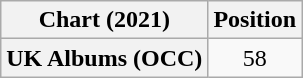<table class="wikitable plainrowheaders" style="text-align:center">
<tr>
<th scope="col">Chart (2021)</th>
<th scope="col">Position</th>
</tr>
<tr>
<th scope="row">UK Albums (OCC)</th>
<td>58</td>
</tr>
</table>
